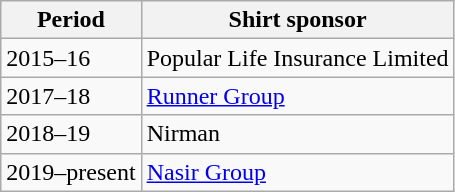<table class="wikitable sortable">
<tr>
<th>Period</th>
<th>Shirt sponsor</th>
</tr>
<tr>
<td>2015–16</td>
<td>Popular Life Insurance Limited</td>
</tr>
<tr>
<td>2017–18</td>
<td><a href='#'>Runner Group</a></td>
</tr>
<tr>
<td>2018–19</td>
<td>Nirman</td>
</tr>
<tr>
<td>2019–present</td>
<td><a href='#'>Nasir Group</a></td>
</tr>
</table>
